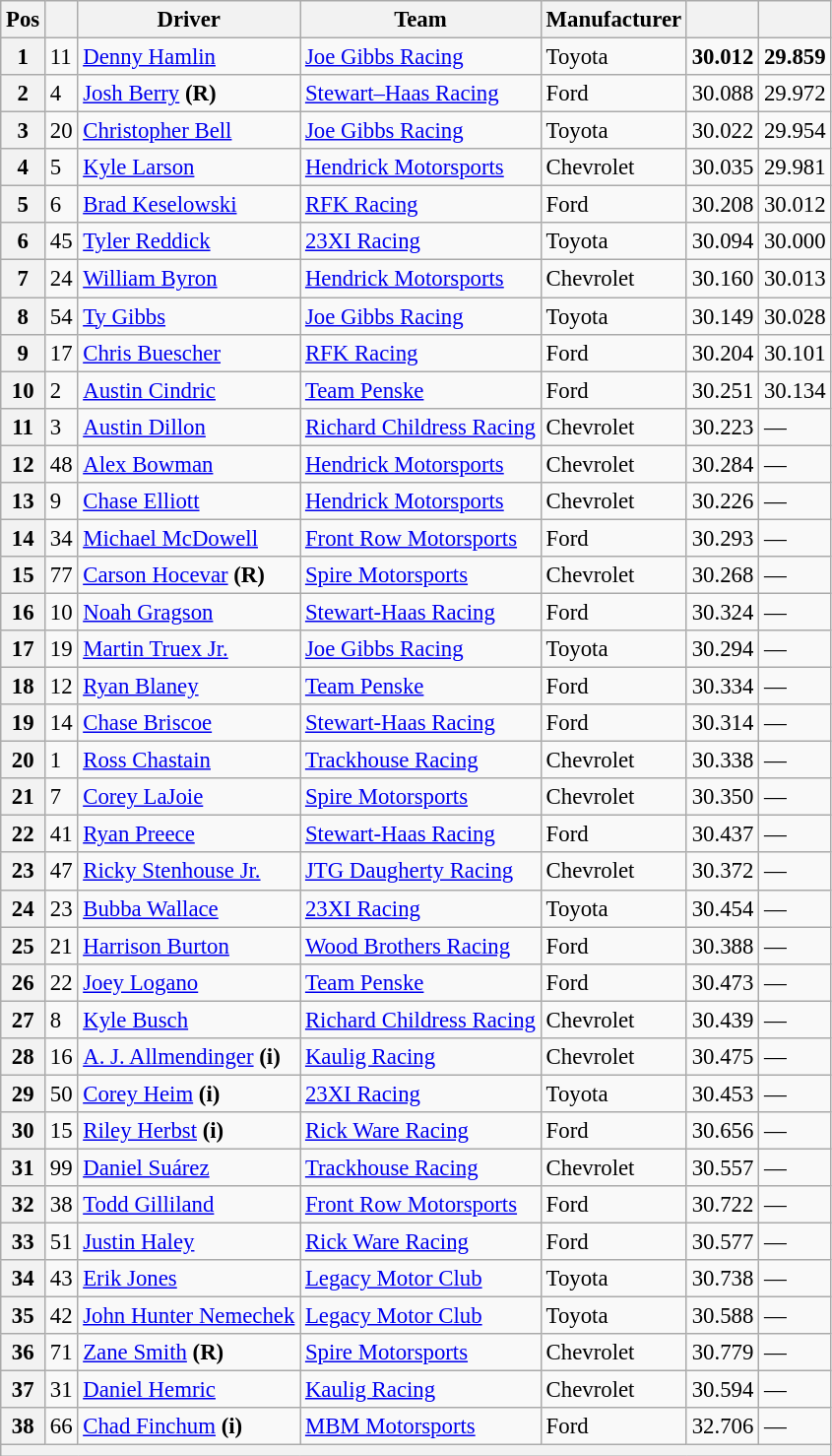<table class="wikitable" style="font-size:95%">
<tr>
<th>Pos</th>
<th></th>
<th>Driver</th>
<th>Team</th>
<th>Manufacturer</th>
<th></th>
<th></th>
</tr>
<tr>
<th>1</th>
<td>11</td>
<td><a href='#'>Denny Hamlin</a></td>
<td><a href='#'>Joe Gibbs Racing</a></td>
<td>Toyota</td>
<td><strong>30.012</strong></td>
<td><strong>29.859</strong></td>
</tr>
<tr>
<th>2</th>
<td>4</td>
<td><a href='#'>Josh Berry</a> <strong>(R)</strong></td>
<td><a href='#'>Stewart–Haas Racing</a></td>
<td>Ford</td>
<td>30.088</td>
<td>29.972</td>
</tr>
<tr>
<th>3</th>
<td>20</td>
<td><a href='#'>Christopher Bell</a></td>
<td><a href='#'>Joe Gibbs Racing</a></td>
<td>Toyota</td>
<td>30.022</td>
<td>29.954</td>
</tr>
<tr>
<th>4</th>
<td>5</td>
<td><a href='#'>Kyle Larson</a></td>
<td><a href='#'>Hendrick Motorsports</a></td>
<td>Chevrolet</td>
<td>30.035</td>
<td>29.981</td>
</tr>
<tr>
<th>5</th>
<td>6</td>
<td><a href='#'>Brad Keselowski</a></td>
<td><a href='#'>RFK Racing</a></td>
<td>Ford</td>
<td>30.208</td>
<td>30.012</td>
</tr>
<tr>
<th>6</th>
<td>45</td>
<td><a href='#'>Tyler Reddick</a></td>
<td><a href='#'>23XI Racing</a></td>
<td>Toyota</td>
<td>30.094</td>
<td>30.000</td>
</tr>
<tr>
<th>7</th>
<td>24</td>
<td><a href='#'>William Byron</a></td>
<td><a href='#'>Hendrick Motorsports</a></td>
<td>Chevrolet</td>
<td>30.160</td>
<td>30.013</td>
</tr>
<tr>
<th>8</th>
<td>54</td>
<td><a href='#'>Ty Gibbs</a></td>
<td><a href='#'>Joe Gibbs Racing</a></td>
<td>Toyota</td>
<td>30.149</td>
<td>30.028</td>
</tr>
<tr>
<th>9</th>
<td>17</td>
<td><a href='#'>Chris Buescher</a></td>
<td><a href='#'>RFK Racing</a></td>
<td>Ford</td>
<td>30.204</td>
<td>30.101</td>
</tr>
<tr>
<th>10</th>
<td>2</td>
<td><a href='#'>Austin Cindric</a></td>
<td><a href='#'>Team Penske</a></td>
<td>Ford</td>
<td>30.251</td>
<td>30.134</td>
</tr>
<tr>
<th>11</th>
<td>3</td>
<td><a href='#'>Austin Dillon</a></td>
<td><a href='#'>Richard Childress Racing</a></td>
<td>Chevrolet</td>
<td>30.223</td>
<td>—</td>
</tr>
<tr>
<th>12</th>
<td>48</td>
<td><a href='#'>Alex Bowman</a></td>
<td><a href='#'>Hendrick Motorsports</a></td>
<td>Chevrolet</td>
<td>30.284</td>
<td>—</td>
</tr>
<tr>
<th>13</th>
<td>9</td>
<td><a href='#'>Chase Elliott</a></td>
<td><a href='#'>Hendrick Motorsports</a></td>
<td>Chevrolet</td>
<td>30.226</td>
<td>—</td>
</tr>
<tr>
<th>14</th>
<td>34</td>
<td><a href='#'>Michael McDowell</a></td>
<td><a href='#'>Front Row Motorsports</a></td>
<td>Ford</td>
<td>30.293</td>
<td>—</td>
</tr>
<tr>
<th>15</th>
<td>77</td>
<td><a href='#'>Carson Hocevar</a> <strong>(R)</strong></td>
<td><a href='#'>Spire Motorsports</a></td>
<td>Chevrolet</td>
<td>30.268</td>
<td>—</td>
</tr>
<tr>
<th>16</th>
<td>10</td>
<td><a href='#'>Noah Gragson</a></td>
<td><a href='#'>Stewart-Haas Racing</a></td>
<td>Ford</td>
<td>30.324</td>
<td>—</td>
</tr>
<tr>
<th>17</th>
<td>19</td>
<td><a href='#'>Martin Truex Jr.</a></td>
<td><a href='#'>Joe Gibbs Racing</a></td>
<td>Toyota</td>
<td>30.294</td>
<td>—</td>
</tr>
<tr>
<th>18</th>
<td>12</td>
<td><a href='#'>Ryan Blaney</a></td>
<td><a href='#'>Team Penske</a></td>
<td>Ford</td>
<td>30.334</td>
<td>—</td>
</tr>
<tr>
<th>19</th>
<td>14</td>
<td><a href='#'>Chase Briscoe</a></td>
<td><a href='#'>Stewart-Haas Racing</a></td>
<td>Ford</td>
<td>30.314</td>
<td>—</td>
</tr>
<tr>
<th>20</th>
<td>1</td>
<td><a href='#'>Ross Chastain</a></td>
<td><a href='#'>Trackhouse Racing</a></td>
<td>Chevrolet</td>
<td>30.338</td>
<td>—</td>
</tr>
<tr>
<th>21</th>
<td>7</td>
<td><a href='#'>Corey LaJoie</a></td>
<td><a href='#'>Spire Motorsports</a></td>
<td>Chevrolet</td>
<td>30.350</td>
<td>—</td>
</tr>
<tr>
<th>22</th>
<td>41</td>
<td><a href='#'>Ryan Preece</a></td>
<td><a href='#'>Stewart-Haas Racing</a></td>
<td>Ford</td>
<td>30.437</td>
<td>—</td>
</tr>
<tr>
<th>23</th>
<td>47</td>
<td><a href='#'>Ricky Stenhouse Jr.</a></td>
<td><a href='#'>JTG Daugherty Racing</a></td>
<td>Chevrolet</td>
<td>30.372</td>
<td>—</td>
</tr>
<tr>
<th>24</th>
<td>23</td>
<td><a href='#'>Bubba Wallace</a></td>
<td><a href='#'>23XI Racing</a></td>
<td>Toyota</td>
<td>30.454</td>
<td>—</td>
</tr>
<tr>
<th>25</th>
<td>21</td>
<td><a href='#'>Harrison Burton</a></td>
<td><a href='#'>Wood Brothers Racing</a></td>
<td>Ford</td>
<td>30.388</td>
<td>—</td>
</tr>
<tr>
<th>26</th>
<td>22</td>
<td><a href='#'>Joey Logano</a></td>
<td><a href='#'>Team Penske</a></td>
<td>Ford</td>
<td>30.473</td>
<td>—</td>
</tr>
<tr>
<th>27</th>
<td>8</td>
<td><a href='#'>Kyle Busch</a></td>
<td><a href='#'>Richard Childress Racing</a></td>
<td>Chevrolet</td>
<td>30.439</td>
<td>—</td>
</tr>
<tr>
<th>28</th>
<td>16</td>
<td><a href='#'>A. J. Allmendinger</a> <strong>(i)</strong></td>
<td><a href='#'>Kaulig Racing</a></td>
<td>Chevrolet</td>
<td>30.475</td>
<td>—</td>
</tr>
<tr>
<th>29</th>
<td>50</td>
<td><a href='#'>Corey Heim</a> <strong>(i)</strong></td>
<td><a href='#'>23XI Racing</a></td>
<td>Toyota</td>
<td>30.453</td>
<td>—</td>
</tr>
<tr>
<th>30</th>
<td>15</td>
<td><a href='#'>Riley Herbst</a> <strong>(i)</strong></td>
<td><a href='#'>Rick Ware Racing</a></td>
<td>Ford</td>
<td>30.656</td>
<td>—</td>
</tr>
<tr>
<th>31</th>
<td>99</td>
<td><a href='#'>Daniel Suárez</a></td>
<td><a href='#'>Trackhouse Racing</a></td>
<td>Chevrolet</td>
<td>30.557</td>
<td>—</td>
</tr>
<tr>
<th>32</th>
<td>38</td>
<td><a href='#'>Todd Gilliland</a></td>
<td><a href='#'>Front Row Motorsports</a></td>
<td>Ford</td>
<td>30.722</td>
<td>—</td>
</tr>
<tr>
<th>33</th>
<td>51</td>
<td><a href='#'>Justin Haley</a></td>
<td><a href='#'>Rick Ware Racing</a></td>
<td>Ford</td>
<td>30.577</td>
<td>—</td>
</tr>
<tr>
<th>34</th>
<td>43</td>
<td><a href='#'>Erik Jones</a></td>
<td><a href='#'>Legacy Motor Club</a></td>
<td>Toyota</td>
<td>30.738</td>
<td>—</td>
</tr>
<tr>
<th>35</th>
<td>42</td>
<td><a href='#'>John Hunter Nemechek</a></td>
<td><a href='#'>Legacy Motor Club</a></td>
<td>Toyota</td>
<td>30.588</td>
<td>—</td>
</tr>
<tr>
<th>36</th>
<td>71</td>
<td><a href='#'>Zane Smith</a> <strong>(R)</strong></td>
<td><a href='#'>Spire Motorsports</a></td>
<td>Chevrolet</td>
<td>30.779</td>
<td>—</td>
</tr>
<tr>
<th>37</th>
<td>31</td>
<td><a href='#'>Daniel Hemric</a></td>
<td><a href='#'>Kaulig Racing</a></td>
<td>Chevrolet</td>
<td>30.594</td>
<td>—</td>
</tr>
<tr>
<th>38</th>
<td>66</td>
<td><a href='#'>Chad Finchum</a> <strong>(i)</strong></td>
<td><a href='#'>MBM Motorsports</a></td>
<td>Ford</td>
<td>32.706</td>
<td>—</td>
</tr>
<tr>
<th colspan="7"></th>
</tr>
</table>
